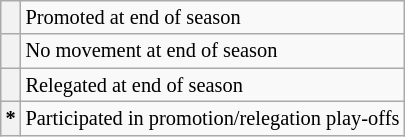<table class="wikitable" style="font-size:85%">
<tr>
<th></th>
<td>Promoted at end of season</td>
</tr>
<tr>
<th></th>
<td>No movement at end of season</td>
</tr>
<tr>
<th></th>
<td>Relegated at end of season</td>
</tr>
<tr>
<th>*</th>
<td>Participated in promotion/relegation play-offs</td>
</tr>
</table>
